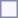<table style="border:1px solid #8888aa; background-color:#f7f8ff; padding:5px; font-size:95%; margin: 0px 12px 12px 0px;">
</table>
